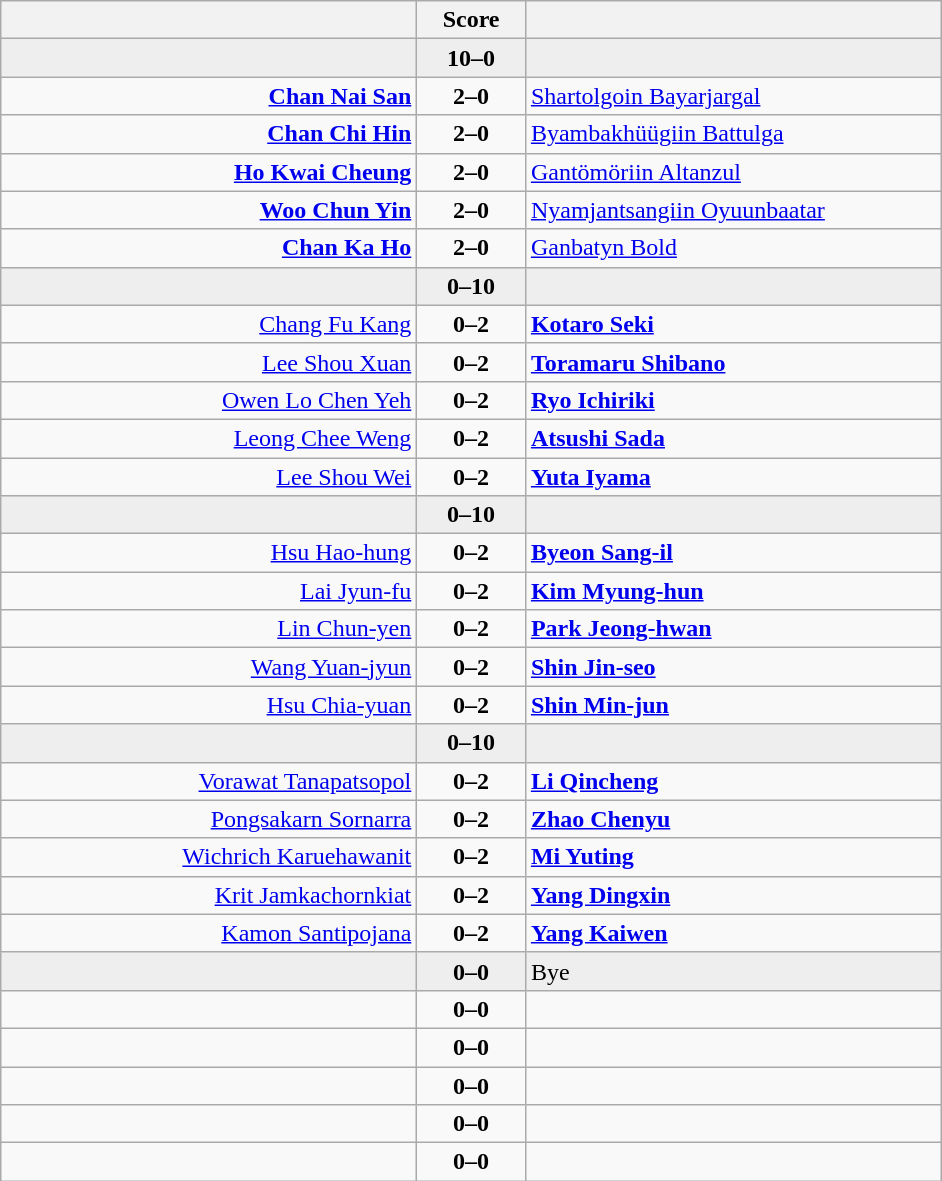<table class="wikitable" style="text-align: center;">
<tr>
<th align="right" width="270"></th>
<th width="65">Score</th>
<th align="left" width="270"></th>
</tr>
<tr bgcolor=eeeeee>
<td align=right><strong></strong></td>
<td align=center><strong>10–0</strong></td>
<td align=left></td>
</tr>
<tr>
<td align=right><strong><a href='#'>Chan Nai San</a></strong></td>
<td align=center><strong>2–0</strong></td>
<td align=left><a href='#'>Shartolgoin Bayarjargal</a></td>
</tr>
<tr>
<td align=right><strong><a href='#'>Chan Chi Hin</a></strong></td>
<td align=center><strong>2–0</strong></td>
<td align=left><a href='#'>Byambakhüügiin Battulga</a></td>
</tr>
<tr>
<td align=right><strong><a href='#'>Ho Kwai Cheung</a></strong></td>
<td align=center><strong>2–0</strong></td>
<td align=left><a href='#'>Gantömöriin Altanzul</a></td>
</tr>
<tr>
<td align=right><strong><a href='#'>Woo Chun Yin</a></strong></td>
<td align=center><strong>2–0</strong></td>
<td align=left><a href='#'>Nyamjantsangiin Oyuunbaatar</a></td>
</tr>
<tr>
<td align=right><strong><a href='#'>Chan Ka Ho</a></strong></td>
<td align=center><strong>2–0</strong></td>
<td align=left><a href='#'>Ganbatyn Bold</a></td>
</tr>
<tr bgcolor=eeeeee>
<td align=right></td>
<td align=center><strong>0–10</strong></td>
<td align=left><strong></strong></td>
</tr>
<tr>
<td align=right><a href='#'>Chang Fu Kang</a></td>
<td align=center><strong>0–2</strong></td>
<td align=left><strong><a href='#'>Kotaro Seki</a></strong></td>
</tr>
<tr>
<td align=right><a href='#'>Lee Shou Xuan</a></td>
<td align=center><strong>0–2</strong></td>
<td align=left><strong><a href='#'>Toramaru Shibano</a></strong></td>
</tr>
<tr>
<td align=right><a href='#'>Owen Lo Chen Yeh</a></td>
<td align=center><strong>0–2</strong></td>
<td align=left><strong><a href='#'>Ryo Ichiriki</a></strong></td>
</tr>
<tr>
<td align=right><a href='#'>Leong Chee Weng</a></td>
<td align=center><strong>0–2</strong></td>
<td align=left><strong><a href='#'>Atsushi Sada</a></strong></td>
</tr>
<tr>
<td align=right><a href='#'>Lee Shou Wei</a></td>
<td align=center><strong>0–2</strong></td>
<td align=left><strong><a href='#'>Yuta Iyama</a></strong></td>
</tr>
<tr bgcolor=eeeeee>
<td align=right></td>
<td align=center><strong>0–10</strong></td>
<td align=left><strong></strong></td>
</tr>
<tr>
<td align=right><a href='#'>Hsu Hao-hung</a></td>
<td align=center><strong>0–2</strong></td>
<td align=left><strong><a href='#'>Byeon Sang-il</a></strong></td>
</tr>
<tr>
<td align=right><a href='#'>Lai Jyun-fu</a></td>
<td align=center><strong>0–2</strong></td>
<td align=left><strong><a href='#'>Kim Myung-hun</a></strong></td>
</tr>
<tr>
<td align=right><a href='#'>Lin Chun-yen</a></td>
<td align=center><strong>0–2</strong></td>
<td align=left><strong><a href='#'>Park Jeong-hwan</a></strong></td>
</tr>
<tr>
<td align=right><a href='#'>Wang Yuan-jyun</a></td>
<td align=center><strong>0–2</strong></td>
<td align=left><strong><a href='#'>Shin Jin-seo</a></strong></td>
</tr>
<tr>
<td align=right><a href='#'>Hsu Chia-yuan</a></td>
<td align=center><strong>0–2</strong></td>
<td align=left><strong><a href='#'>Shin Min-jun</a></strong></td>
</tr>
<tr bgcolor=eeeeee>
<td align=right></td>
<td align=center><strong>0–10</strong></td>
<td align=left><strong></strong></td>
</tr>
<tr>
<td align=right><a href='#'>Vorawat Tanapatsopol</a></td>
<td align=center><strong>0–2</strong></td>
<td align=left><strong><a href='#'>Li Qincheng</a></strong></td>
</tr>
<tr>
<td align=right><a href='#'>Pongsakarn Sornarra</a></td>
<td align=center><strong>0–2</strong></td>
<td align=left><strong><a href='#'>Zhao Chenyu</a></strong></td>
</tr>
<tr>
<td align=right><a href='#'>Wichrich Karuehawanit</a></td>
<td align=center><strong>0–2</strong></td>
<td align=left><strong><a href='#'>Mi Yuting</a></strong></td>
</tr>
<tr>
<td align=right><a href='#'>Krit Jamkachornkiat</a></td>
<td align=center><strong>0–2</strong></td>
<td align=left><strong><a href='#'>Yang Dingxin</a></strong></td>
</tr>
<tr>
<td align=right><a href='#'>Kamon Santipojana</a></td>
<td align=center><strong>0–2</strong></td>
<td align=left><strong><a href='#'>Yang Kaiwen</a></strong></td>
</tr>
<tr bgcolor=eeeeee>
<td align=right><strong></strong></td>
<td align=center><strong>0–0</strong></td>
<td align=left>Bye</td>
</tr>
<tr>
<td align=right></td>
<td align=center><strong>0–0</strong></td>
<td align=left></td>
</tr>
<tr>
<td align=right></td>
<td align=center><strong>0–0</strong></td>
<td align=left></td>
</tr>
<tr>
<td align=right></td>
<td align=center><strong>0–0</strong></td>
<td align=left></td>
</tr>
<tr>
<td align=right></td>
<td align=center><strong>0–0</strong></td>
<td align=left></td>
</tr>
<tr>
<td align=right></td>
<td align=center><strong>0–0</strong></td>
<td align=left></td>
</tr>
</table>
